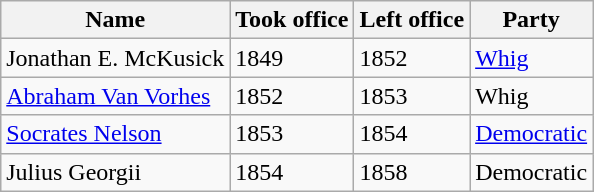<table class=wikitable>
<tr>
<th>Name</th>
<th>Took office</th>
<th>Left office</th>
<th>Party</th>
</tr>
<tr>
<td>Jonathan E. McKusick</td>
<td>1849</td>
<td>1852</td>
<td><a href='#'>Whig</a></td>
</tr>
<tr>
<td><a href='#'>Abraham Van Vorhes</a></td>
<td>1852</td>
<td>1853</td>
<td>Whig</td>
</tr>
<tr>
<td><a href='#'>Socrates Nelson</a></td>
<td>1853</td>
<td>1854</td>
<td><a href='#'>Democratic</a></td>
</tr>
<tr>
<td>Julius Georgii</td>
<td>1854</td>
<td>1858</td>
<td>Democratic</td>
</tr>
</table>
